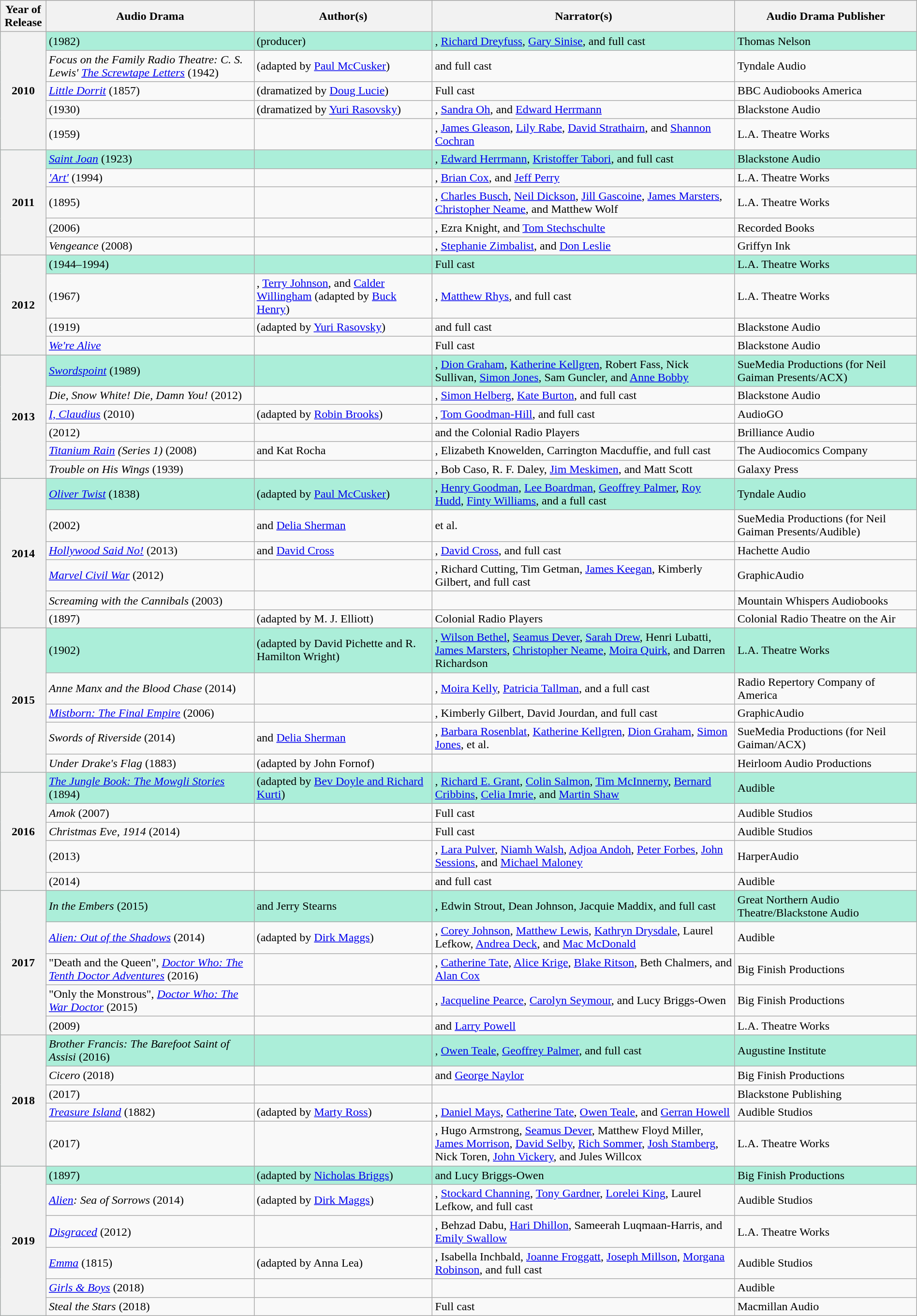<table class="wikitable sortable mw-collapsible" style="width:100%">
<tr bgcolor="#bebebe">
<th width="5%">Year of Release</th>
<th>Audio Drama</th>
<th>Author(s)</th>
<th width="33%">Narrator(s)</th>
<th>Audio Drama Publisher</th>
</tr>
<tr style="background:#ABEED9">
<th rowspan="5">2010<br></th>
<td><em></em>(1982)</td>
<td> (producer)</td>
<td>, <a href='#'>Richard Dreyfuss</a>, <a href='#'>Gary Sinise</a>, and full cast</td>
<td>Thomas Nelson</td>
</tr>
<tr>
<td><em>Focus on the Family Radio Theatre: C. S. Lewis' <a href='#'>The Screwtape Letters</a></em> (1942)</td>
<td> (adapted by <a href='#'>Paul McCusker</a>)</td>
<td> and full cast</td>
<td>Tyndale Audio</td>
</tr>
<tr>
<td><em><a href='#'>Little Dorrit</a></em> (1857)</td>
<td>(dramatized by <a href='#'>Doug Lucie</a>)</td>
<td>Full cast</td>
<td>BBC Audiobooks America</td>
</tr>
<tr>
<td><em></em> (1930)</td>
<td>(dramatized by <a href='#'>Yuri Rasovsky</a>)</td>
<td>, <a href='#'>Sandra Oh</a>, and <a href='#'>Edward Herrmann</a></td>
<td>Blackstone Audio</td>
</tr>
<tr>
<td><em></em> (1959)</td>
<td></td>
<td>, <a href='#'>James Gleason</a>, <a href='#'>Lily Rabe</a>, <a href='#'>David Strathairn</a>, and <a href='#'>Shannon Cochran</a></td>
<td>L.A. Theatre Works</td>
</tr>
<tr style="background:#ABEED9">
<th rowspan="5">2011<br></th>
<td><em><a href='#'>Saint Joan</a></em> (1923)</td>
<td></td>
<td>, <a href='#'>Edward Herrmann</a>, <a href='#'>Kristoffer Tabori</a>, and full cast</td>
<td>Blackstone Audio</td>
</tr>
<tr>
<td><em><a href='#'>'Art'</a></em> (1994)</td>
<td></td>
<td>, <a href='#'>Brian Cox</a>, and <a href='#'>Jeff Perry</a></td>
<td>L.A. Theatre Works</td>
</tr>
<tr>
<td><em></em> (1895)</td>
<td></td>
<td>, <a href='#'>Charles Busch</a>, <a href='#'>Neil Dickson</a>, <a href='#'>Jill Gascoine</a>, <a href='#'>James Marsters</a>, <a href='#'>Christopher Neame</a>, and Matthew Wolf</td>
<td>L.A. Theatre Works</td>
</tr>
<tr>
<td><em></em> (2006)</td>
<td></td>
<td>, Ezra Knight, and <a href='#'>Tom Stechschulte</a></td>
<td>Recorded Books</td>
</tr>
<tr>
<td><em>Vengeance</em> (2008)</td>
<td></td>
<td>, <a href='#'>Stephanie Zimbalist</a>, and <a href='#'>Don Leslie</a></td>
<td>Griffyn Ink</td>
</tr>
<tr style="background:#ABEED9">
<th rowspan="4">2012<br></th>
<td><em></em> (1944–1994)</td>
<td></td>
<td>Full cast</td>
<td>L.A. Theatre Works</td>
</tr>
<tr>
<td><em></em> (1967)</td>
<td>, <a href='#'>Terry Johnson</a>, and <a href='#'>Calder Willingham</a> (adapted by <a href='#'>Buck Henry</a>)</td>
<td>, <a href='#'>Matthew Rhys</a>, and full cast</td>
<td>L.A. Theatre Works</td>
</tr>
<tr>
<td><em></em> (1919)</td>
<td> (adapted by <a href='#'>Yuri Rasovsky</a>)</td>
<td> and full cast</td>
<td>Blackstone Audio</td>
</tr>
<tr>
<td><em><a href='#'>We're Alive</a></em></td>
<td></td>
<td>Full cast</td>
<td>Blackstone Audio</td>
</tr>
<tr style="background:#ABEED9">
<th rowspan="6">2013<br></th>
<td><em><a href='#'>Swordspoint</a></em> (1989)</td>
<td></td>
<td>, <a href='#'>Dion Graham</a>, <a href='#'>Katherine Kellgren</a>, Robert Fass, Nick Sullivan, <a href='#'>Simon Jones</a>, Sam Guncler, and <a href='#'>Anne Bobby</a></td>
<td>SueMedia Productions (for Neil Gaiman Presents/ACX)</td>
</tr>
<tr>
<td><em>Die, Snow White! Die, Damn You!</em> (2012)</td>
<td></td>
<td>, <a href='#'>Simon Helberg</a>, <a href='#'>Kate Burton</a>, and full cast</td>
<td>Blackstone Audio</td>
</tr>
<tr>
<td><em><a href='#'>I, Claudius</a></em> (2010)</td>
<td> (adapted by <a href='#'>Robin Brooks</a>)</td>
<td>, <a href='#'>Tom Goodman-Hill</a>, and full cast</td>
<td>AudioGO</td>
</tr>
<tr>
<td><em></em> (2012)</td>
<td></td>
<td> and the Colonial Radio Players</td>
<td>Brilliance Audio</td>
</tr>
<tr>
<td><em><a href='#'>Titanium Rain</a> (Series 1)</em> (2008)</td>
<td> and Kat Rocha</td>
<td>, Elizabeth Knowelden, Carrington Macduffie, and full cast</td>
<td>The Audiocomics Company</td>
</tr>
<tr>
<td><em>Trouble on His Wings</em> (1939)</td>
<td></td>
<td>, Bob Caso, R. F. Daley, <a href='#'>Jim Meskimen</a>, and Matt Scott</td>
<td>Galaxy Press</td>
</tr>
<tr style="background:#ABEED9">
<th rowspan="6">2014<br></th>
<td><em><a href='#'>Oliver Twist</a></em> (1838)</td>
<td>(adapted by <a href='#'>Paul McCusker</a>)</td>
<td>, <a href='#'>Henry Goodman</a>, <a href='#'>Lee Boardman</a>, <a href='#'>Geoffrey Palmer</a>, <a href='#'>Roy Hudd</a>, <a href='#'>Finty Williams</a>, and a full cast</td>
<td>Tyndale Audio</td>
</tr>
<tr>
<td><em></em> (2002)</td>
<td>and <a href='#'>Delia Sherman</a></td>
<td> et al.</td>
<td>SueMedia Productions (for Neil Gaiman Presents/Audible)</td>
</tr>
<tr>
<td><em><a href='#'>Hollywood Said No!</a></em> (2013)</td>
<td> and <a href='#'>David Cross</a></td>
<td>, <a href='#'>David Cross</a>, and full cast</td>
<td>Hachette Audio</td>
</tr>
<tr>
<td><em><a href='#'>Marvel Civil War</a></em> (2012)</td>
<td></td>
<td>, Richard Cutting, Tim Getman, <a href='#'>James Keegan</a>, Kimberly Gilbert, and full cast</td>
<td>GraphicAudio</td>
</tr>
<tr>
<td><em>Screaming with the Cannibals</em> (2003)</td>
<td></td>
<td></td>
<td>Mountain Whispers Audiobooks</td>
</tr>
<tr>
<td><em></em> (1897)</td>
<td>(adapted by M. J. Elliott)</td>
<td>Colonial Radio Players</td>
<td>Colonial Radio Theatre on the Air</td>
</tr>
<tr style="background:#ABEED9">
<th rowspan="5">2015<br></th>
<td><em></em> (1902)</td>
<td> (adapted by David Pichette and R. Hamilton Wright)</td>
<td>, <a href='#'>Wilson Bethel</a>, <a href='#'>Seamus Dever</a>, <a href='#'>Sarah Drew</a>, Henri Lubatti, <a href='#'>James Marsters</a>, <a href='#'>Christopher Neame</a>, <a href='#'>Moira Quirk</a>, and Darren Richardson</td>
<td>L.A. Theatre Works</td>
</tr>
<tr>
<td><em>Anne Manx and the Blood Chase</em> (2014)</td>
<td></td>
<td>, <a href='#'>Moira Kelly</a>, <a href='#'>Patricia Tallman</a>, and a full cast</td>
<td>Radio Repertory Company of America</td>
</tr>
<tr>
<td><em><a href='#'>Mistborn: The Final Empire</a></em> (2006)</td>
<td></td>
<td>, Kimberly Gilbert, David Jourdan, and full cast</td>
<td>GraphicAudio</td>
</tr>
<tr>
<td><em>Swords of Riverside</em> (2014)</td>
<td> and <a href='#'>Delia Sherman</a></td>
<td>, <a href='#'>Barbara Rosenblat</a>, <a href='#'>Katherine Kellgren</a>, <a href='#'>Dion Graham</a>, <a href='#'>Simon Jones</a>, et al.</td>
<td>SueMedia Productions (for Neil Gaiman/ACX)</td>
</tr>
<tr>
<td><em>Under Drake's Flag</em> (1883)</td>
<td> (adapted by John Fornof)</td>
<td></td>
<td>Heirloom Audio Productions</td>
</tr>
<tr style="background:#ABEED9">
<th rowspan="5">2016<br></th>
<td><em><a href='#'>The Jungle Book: The Mowgli Stories</a></em> (1894)</td>
<td> (adapted by <a href='#'>Bev Doyle and Richard Kurti</a>)</td>
<td>, <a href='#'>Richard E. Grant</a>, <a href='#'>Colin Salmon</a>, <a href='#'>Tim McInnerny</a>, <a href='#'>Bernard Cribbins</a>, <a href='#'>Celia Imrie</a>, and <a href='#'>Martin Shaw</a></td>
<td>Audible</td>
</tr>
<tr>
<td><em>Amok</em> (2007)</td>
<td></td>
<td>Full cast</td>
<td>Audible Studios</td>
</tr>
<tr>
<td><em>Christmas Eve, 1914</em> (2014)</td>
<td></td>
<td>Full cast</td>
<td>Audible Studios</td>
</tr>
<tr>
<td><em></em> (2013)</td>
<td></td>
<td>, <a href='#'>Lara Pulver</a>, <a href='#'>Niamh Walsh</a>, <a href='#'>Adjoa Andoh</a>, <a href='#'>Peter Forbes</a>, <a href='#'>John Sessions</a>, and <a href='#'>Michael Maloney</a></td>
<td>HarperAudio</td>
</tr>
<tr>
<td><em></em> (2014)</td>
<td></td>
<td> and full cast</td>
<td>Audible</td>
</tr>
<tr style="background:#ABEED9">
<th rowspan="5">2017<br></th>
<td><em>In the Embers</em> (2015)</td>
<td>and Jerry Stearns</td>
<td>, Edwin Strout, Dean Johnson, Jacquie Maddix, and full cast</td>
<td>Great Northern Audio Theatre/Blackstone Audio</td>
</tr>
<tr>
<td><em><a href='#'>Alien: Out of the Shadows</a></em> (2014)</td>
<td>(adapted by <a href='#'>Dirk Maggs</a>)</td>
<td>, <a href='#'>Corey Johnson</a>, <a href='#'>Matthew Lewis</a>, <a href='#'>Kathryn Drysdale</a>, Laurel Lefkow, <a href='#'>Andrea Deck</a>, and <a href='#'>Mac McDonald</a></td>
<td>Audible</td>
</tr>
<tr>
<td>"Death and the Queen", <em><a href='#'>Doctor Who: The Tenth Doctor Adventures</a></em> (2016)</td>
<td></td>
<td>, <a href='#'>Catherine Tate</a>, <a href='#'>Alice Krige</a>, <a href='#'>Blake Ritson</a>, Beth Chalmers, and <a href='#'>Alan Cox</a></td>
<td>Big Finish Productions</td>
</tr>
<tr>
<td>"Only the Monstrous", <em><a href='#'>Doctor Who: The War Doctor</a></em> (2015)</td>
<td></td>
<td>, <a href='#'>Jacqueline Pearce</a>, <a href='#'>Carolyn Seymour</a>, and Lucy Briggs-Owen</td>
<td>Big Finish Productions</td>
</tr>
<tr>
<td><em></em> (2009)</td>
<td></td>
<td> and <a href='#'>Larry Powell</a></td>
<td>L.A. Theatre Works</td>
</tr>
<tr style="background:#ABEED9">
<th rowspan="5">2018<br></th>
<td><em>Brother Francis: The Barefoot Saint of Assisi</em> (2016)</td>
<td></td>
<td>, <a href='#'>Owen Teale</a>, <a href='#'>Geoffrey Palmer</a>, and full cast</td>
<td>Augustine Institute</td>
</tr>
<tr>
<td><em>Cicero</em> (2018)</td>
<td></td>
<td> and <a href='#'>George Naylor</a></td>
<td>Big Finish Productions</td>
</tr>
<tr>
<td><em></em> (2017)</td>
<td></td>
<td></td>
<td>Blackstone Publishing</td>
</tr>
<tr>
<td><em><a href='#'>Treasure Island</a></em> (1882)</td>
<td> (adapted by <a href='#'>Marty Ross</a>)</td>
<td>, <a href='#'>Daniel Mays</a>, <a href='#'>Catherine Tate</a>, <a href='#'>Owen Teale</a>, and <a href='#'>Gerran Howell</a></td>
<td>Audible Studios</td>
</tr>
<tr>
<td><em></em> (2017)</td>
<td></td>
<td>, Hugo Armstrong, <a href='#'>Seamus Dever</a>, Matthew Floyd Miller, <a href='#'>James Morrison</a>, <a href='#'>David Selby</a>, <a href='#'>Rich Sommer</a>, <a href='#'>Josh Stamberg</a>, Nick Toren, <a href='#'>John Vickery</a>, and Jules Willcox</td>
<td>L.A. Theatre Works</td>
</tr>
<tr style="background:#ABEED9">
<th rowspan="6">2019<br></th>
<td><em></em> (1897)</td>
<td> (adapted by <a href='#'>Nicholas Briggs</a>)</td>
<td> and Lucy Briggs-Owen</td>
<td>Big Finish Productions</td>
</tr>
<tr>
<td><em><a href='#'>Alien</a>: Sea of Sorrows</em> (2014)</td>
<td> (adapted by <a href='#'>Dirk Maggs</a>)</td>
<td>, <a href='#'>Stockard Channing</a>, <a href='#'>Tony Gardner</a>, <a href='#'>Lorelei King</a>, Laurel Lefkow, and full cast</td>
<td>Audible Studios</td>
</tr>
<tr>
<td><em><a href='#'>Disgraced</a></em> (2012)</td>
<td></td>
<td>, Behzad Dabu, <a href='#'>Hari Dhillon</a>, Sameerah Luqmaan-Harris, and <a href='#'>Emily Swallow</a></td>
<td>L.A. Theatre Works</td>
</tr>
<tr>
<td><em><a href='#'>Emma</a></em> (1815)</td>
<td> (adapted by Anna Lea)</td>
<td>, Isabella Inchbald, <a href='#'>Joanne Froggatt</a>, <a href='#'>Joseph Millson</a>, <a href='#'>Morgana Robinson</a>, and full cast</td>
<td>Audible Studios</td>
</tr>
<tr>
<td><em><a href='#'>Girls & Boys</a></em> (2018)</td>
<td></td>
<td></td>
<td>Audible</td>
</tr>
<tr>
<td><em>Steal the Stars</em> (2018)</td>
<td></td>
<td>Full cast</td>
<td>Macmillan Audio</td>
</tr>
</table>
